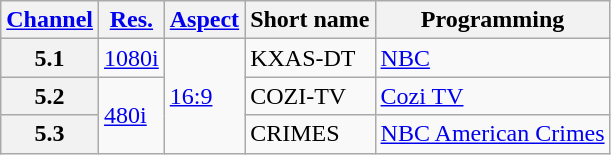<table class="wikitable">
<tr>
<th scope = "col"><a href='#'>Channel</a></th>
<th scope = "col"><a href='#'>Res.</a></th>
<th scope = "col"><a href='#'>Aspect</a></th>
<th scope = "col">Short name</th>
<th scope = "col">Programming</th>
</tr>
<tr>
<th scope = "row">5.1</th>
<td><a href='#'>1080i</a></td>
<td rowspan="3"><a href='#'>16:9</a></td>
<td>KXAS-DT</td>
<td><a href='#'>NBC</a></td>
</tr>
<tr>
<th scope = "row">5.2</th>
<td rowspan="2"><a href='#'>480i</a></td>
<td>COZI-TV</td>
<td><a href='#'>Cozi TV</a></td>
</tr>
<tr>
<th scope = "row">5.3</th>
<td>CRIMES</td>
<td><a href='#'>NBC American Crimes</a></td>
</tr>
</table>
